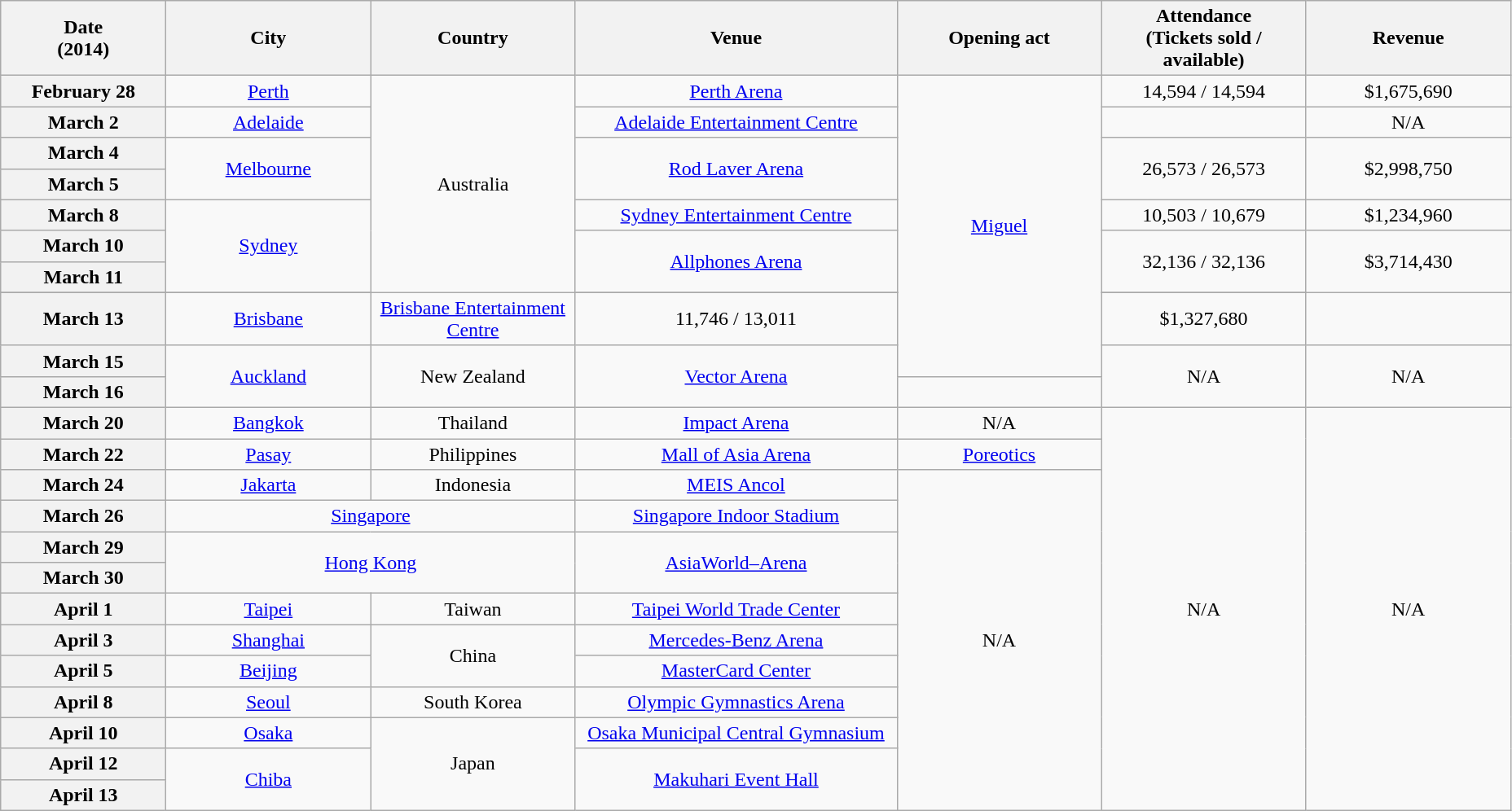<table class="wikitable plainrowheaders" style="text-align:center;">
<tr>
<th scope="col" style="width:8em;">Date<br>(2014)</th>
<th scope="col" style="width:10em;">City</th>
<th scope="col" style="width:10em;">Country</th>
<th scope="col" style="width:16em;">Venue</th>
<th scope="col" style="width:10em;">Opening act</th>
<th scope="col" style="width:10em;">Attendance<br>(Tickets sold / available)</th>
<th scope="col" style="width:10em;">Revenue</th>
</tr>
<tr>
<th scope="row">February 28</th>
<td><a href='#'>Perth</a></td>
<td rowspan="8">Australia</td>
<td><a href='#'>Perth Arena</a></td>
<td rowspan="10"><a href='#'>Miguel</a></td>
<td>14,594 / 14,594</td>
<td>$1,675,690</td>
</tr>
<tr>
<th scope="row">March 2</th>
<td><a href='#'>Adelaide</a></td>
<td><a href='#'>Adelaide Entertainment Centre</a></td>
<td></td>
<td>N/A</td>
</tr>
<tr>
<th scope="row">March 4</th>
<td rowspan="2"><a href='#'>Melbourne</a></td>
<td rowspan="2"><a href='#'>Rod Laver Arena</a></td>
<td rowspan="2">26,573 / 26,573</td>
<td rowspan="2">$2,998,750</td>
</tr>
<tr>
<th scope="row">March 5</th>
</tr>
<tr>
<th scope="row">March 8</th>
<td rowspan="3"><a href='#'>Sydney</a></td>
<td><a href='#'>Sydney Entertainment Centre</a></td>
<td>10,503 / 10,679</td>
<td>$1,234,960</td>
</tr>
<tr>
<th scope="row">March 10</th>
<td rowspan="2"><a href='#'>Allphones Arena</a></td>
<td rowspan="2">32,136 / 32,136</td>
<td rowspan="2">$3,714,430</td>
</tr>
<tr>
<th scope="row">March 11</th>
</tr>
<tr>
</tr>
<tr>
<th scope="row">March 13</th>
<td><a href='#'>Brisbane</a></td>
<td><a href='#'>Brisbane Entertainment Centre</a></td>
<td>11,746 / 13,011</td>
<td>$1,327,680</td>
</tr>
<tr>
<th scope="row">March 15</th>
<td rowspan="2"><a href='#'>Auckland</a></td>
<td rowspan="2">New Zealand</td>
<td rowspan="2"><a href='#'>Vector Arena</a></td>
<td rowspan="2">N/A</td>
<td rowspan="2">N/A</td>
</tr>
<tr>
<th scope="row">March 16</th>
</tr>
<tr>
<th scope="row">March 20</th>
<td><a href='#'>Bangkok</a></td>
<td>Thailand</td>
<td><a href='#'>Impact Arena</a></td>
<td>N/A</td>
<td rowspan="13">N/A</td>
<td rowspan="13">N/A</td>
</tr>
<tr>
<th scope="row">March 22</th>
<td><a href='#'>Pasay</a></td>
<td>Philippines</td>
<td><a href='#'>Mall of Asia Arena</a></td>
<td><a href='#'>Poreotics</a></td>
</tr>
<tr>
<th scope="row">March 24</th>
<td><a href='#'>Jakarta</a></td>
<td>Indonesia</td>
<td><a href='#'>MEIS Ancol</a></td>
<td rowspan="11">N/A</td>
</tr>
<tr>
<th scope="row">March 26</th>
<td colspan="2"><a href='#'>Singapore</a></td>
<td><a href='#'>Singapore Indoor Stadium</a></td>
</tr>
<tr>
<th scope="row">March 29</th>
<td colspan="2" rowspan="2"><a href='#'>Hong Kong</a></td>
<td rowspan="2"><a href='#'>AsiaWorld–Arena</a></td>
</tr>
<tr>
<th scope="row">March 30</th>
</tr>
<tr>
<th scope="row">April 1</th>
<td><a href='#'>Taipei</a></td>
<td>Taiwan</td>
<td><a href='#'>Taipei World Trade Center</a></td>
</tr>
<tr>
<th scope="row">April 3</th>
<td><a href='#'>Shanghai</a></td>
<td rowspan="2">China</td>
<td><a href='#'>Mercedes-Benz Arena</a></td>
</tr>
<tr>
<th scope="row">April 5</th>
<td><a href='#'>Beijing</a></td>
<td><a href='#'>MasterCard Center</a></td>
</tr>
<tr>
<th scope="row">April 8</th>
<td><a href='#'>Seoul</a></td>
<td>South Korea</td>
<td><a href='#'>Olympic Gymnastics Arena</a></td>
</tr>
<tr>
<th scope="row">April 10</th>
<td><a href='#'>Osaka</a></td>
<td rowspan="3">Japan</td>
<td><a href='#'>Osaka Municipal Central Gymnasium</a></td>
</tr>
<tr>
<th scope="row">April 12</th>
<td rowspan="2"><a href='#'>Chiba</a></td>
<td rowspan="2"><a href='#'>Makuhari Event Hall</a></td>
</tr>
<tr>
<th scope="row">April 13</th>
</tr>
</table>
